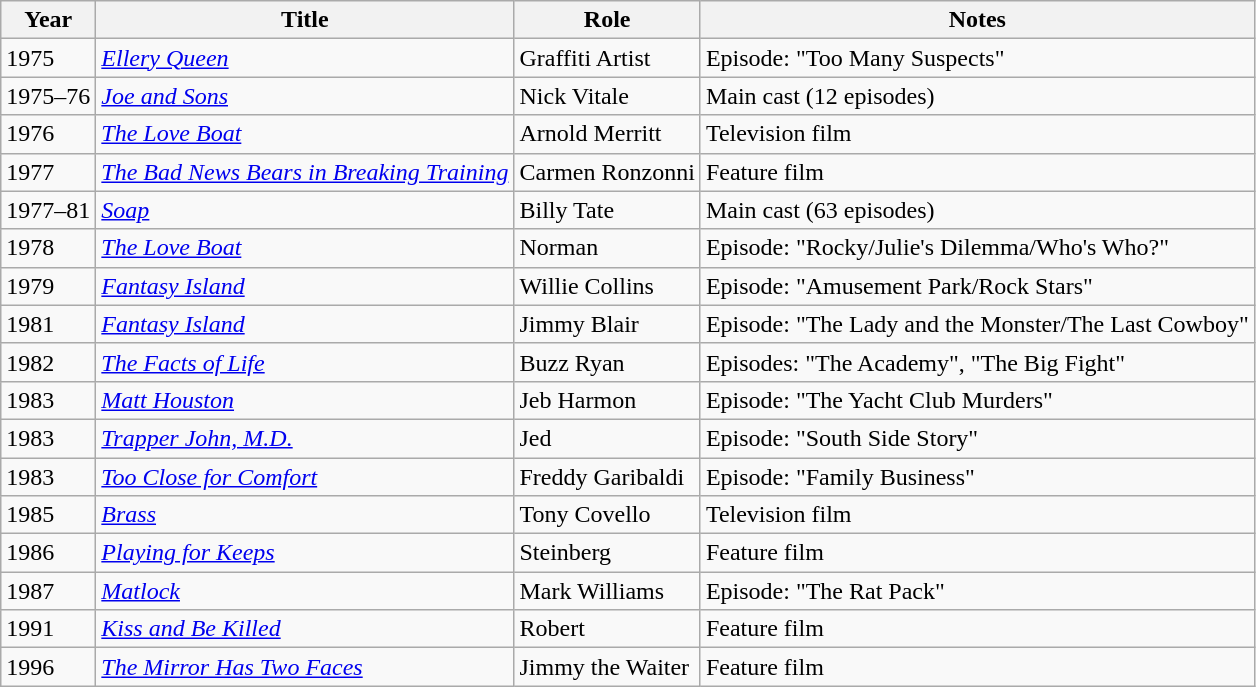<table class="wikitable sortable">
<tr>
<th>Year</th>
<th>Title</th>
<th>Role</th>
<th class="unsortable">Notes</th>
</tr>
<tr>
<td>1975</td>
<td><em><a href='#'>Ellery Queen</a></em></td>
<td>Graffiti Artist</td>
<td>Episode: "Too Many Suspects"</td>
</tr>
<tr>
<td>1975–76</td>
<td><em><a href='#'>Joe and Sons</a></em></td>
<td>Nick Vitale</td>
<td>Main cast (12 episodes)</td>
</tr>
<tr>
<td>1976</td>
<td><em><a href='#'>The Love Boat</a></em></td>
<td>Arnold Merritt</td>
<td>Television film</td>
</tr>
<tr>
<td>1977</td>
<td><em><a href='#'>The Bad News Bears in Breaking Training</a></em></td>
<td>Carmen Ronzonni</td>
<td>Feature film</td>
</tr>
<tr>
<td>1977–81</td>
<td><em><a href='#'>Soap</a></em></td>
<td>Billy Tate</td>
<td>Main cast (63 episodes)</td>
</tr>
<tr>
<td>1978</td>
<td><em><a href='#'>The Love Boat</a></em></td>
<td>Norman</td>
<td>Episode: "Rocky/Julie's Dilemma/Who's Who?"</td>
</tr>
<tr>
<td>1979</td>
<td><em><a href='#'>Fantasy Island</a></em></td>
<td>Willie Collins</td>
<td>Episode: "Amusement Park/Rock Stars"</td>
</tr>
<tr>
<td>1981</td>
<td><em><a href='#'>Fantasy Island</a></em></td>
<td>Jimmy Blair</td>
<td>Episode: "The Lady and the Monster/The Last Cowboy"</td>
</tr>
<tr>
<td>1982</td>
<td><em><a href='#'>The Facts of Life</a></em></td>
<td>Buzz Ryan</td>
<td>Episodes: "The Academy", "The Big Fight"</td>
</tr>
<tr>
<td>1983</td>
<td><em><a href='#'>Matt Houston</a></em></td>
<td>Jeb Harmon</td>
<td>Episode: "The Yacht Club Murders"</td>
</tr>
<tr>
<td>1983</td>
<td><em><a href='#'>Trapper John, M.D.</a></em></td>
<td>Jed</td>
<td>Episode: "South Side Story"</td>
</tr>
<tr>
<td>1983</td>
<td><em><a href='#'>Too Close for Comfort</a></em></td>
<td>Freddy Garibaldi</td>
<td>Episode: "Family Business"</td>
</tr>
<tr>
<td>1985</td>
<td><em><a href='#'>Brass</a></em></td>
<td>Tony Covello</td>
<td>Television film</td>
</tr>
<tr>
<td>1986</td>
<td><em><a href='#'>Playing for Keeps</a></em></td>
<td>Steinberg</td>
<td>Feature film</td>
</tr>
<tr>
<td>1987</td>
<td><em><a href='#'>Matlock</a></em></td>
<td>Mark Williams</td>
<td>Episode: "The Rat Pack"</td>
</tr>
<tr>
<td>1991</td>
<td><em><a href='#'>Kiss and Be Killed</a></em></td>
<td>Robert</td>
<td>Feature film</td>
</tr>
<tr>
<td>1996</td>
<td><em><a href='#'>The Mirror Has Two Faces</a></em></td>
<td>Jimmy the Waiter</td>
<td>Feature film</td>
</tr>
</table>
